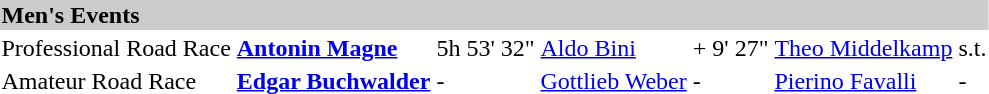<table>
<tr bgcolor="#cccccc">
<td colspan=7><strong>Men's Events</strong></td>
</tr>
<tr>
<td>Professional Road Race<br></td>
<td><strong><a href='#'>Antonin Magne</a></strong><br><small></small></td>
<td>5h 53' 32"</td>
<td><a href='#'>Aldo Bini</a><br><small></small></td>
<td>+ 9' 27"</td>
<td><a href='#'>Theo Middelkamp</a><br><small></small></td>
<td>s.t.</td>
</tr>
<tr>
<td>Amateur Road Race</td>
<td><strong><a href='#'>Edgar Buchwalder</a></strong><br><small></small></td>
<td>-</td>
<td><a href='#'>Gottlieb Weber</a><br><small></small></td>
<td>-</td>
<td><a href='#'>Pierino Favalli</a><br><small></small></td>
<td>-</td>
</tr>
<tr>
</tr>
</table>
